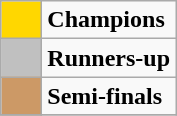<table class="wikitable" style="text-align:center">
<tr>
<td style="background:gold" width="20"></td>
<td align="left"><strong>Champions</strong></td>
</tr>
<tr>
<td style="background:silver" width="20"></td>
<td align="left"><strong>Runners-up</strong></td>
</tr>
<tr>
<td style="background:#cc9966" width="20"></td>
<td align="left"><strong>Semi-finals</strong></td>
</tr>
<tr>
</tr>
</table>
